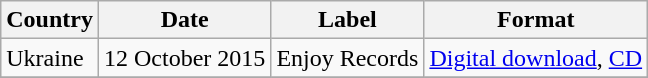<table class="sortable wikitable">
<tr>
<th>Country</th>
<th>Date</th>
<th>Label</th>
<th>Format</th>
</tr>
<tr>
<td>Ukraine</td>
<td>12 October 2015</td>
<td>Enjoy Records</td>
<td><a href='#'>Digital download</a>, <a href='#'>CD</a></td>
</tr>
<tr>
</tr>
</table>
